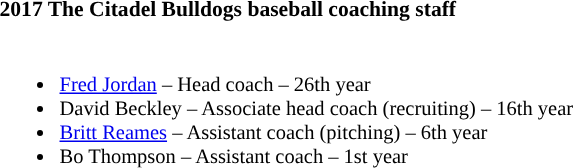<table class="toccolours" style="text-align: left; font-size:90%;">
<tr>
<th colspan="9">2017 The Citadel Bulldogs baseball coaching staff</th>
</tr>
<tr>
<td style="font-size: 95%;" valign="top"><br><ul><li><a href='#'>Fred Jordan</a> – Head coach – 26th year</li><li>David Beckley – Associate head coach (recruiting) – 16th year</li><li><a href='#'>Britt Reames</a> – Assistant coach (pitching) – 6th year</li><li>Bo Thompson – Assistant coach – 1st year</li></ul></td>
</tr>
</table>
